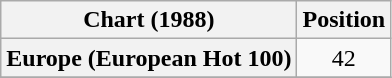<table class="wikitable sortable plainrowheaders">
<tr>
<th>Chart (1988)</th>
<th align="center">Position</th>
</tr>
<tr>
<th scope="row">Europe (European Hot 100)</th>
<td align="center">42</td>
</tr>
<tr>
</tr>
</table>
